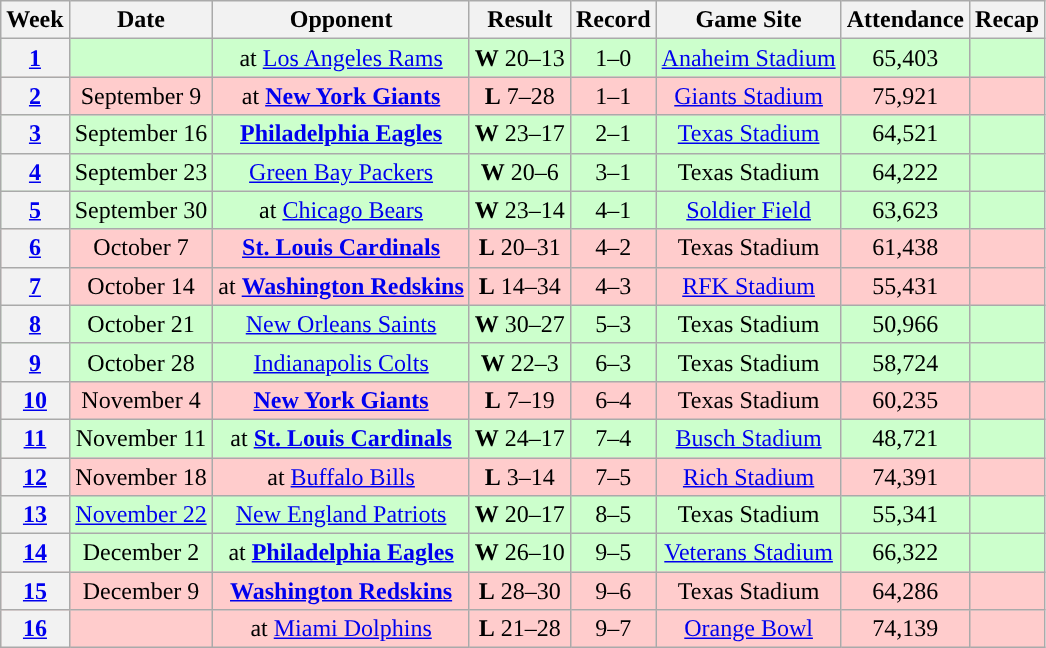<table class="wikitable" style="text-align:center">
<tr>
<th>Week</th>
<th>Date</th>
<th>Opponent</th>
<th>Result</th>
<th>Record</th>
<th>Game Site</th>
<th>Attendance</th>
<th>Recap</th>
</tr>
<tr style="background: #cfc">
<th><a href='#'>1</a></th>
<td></td>
<td>at <a href='#'>Los Angeles Rams</a></td>
<td><strong>W</strong> 20–13</td>
<td>1–0</td>
<td><a href='#'>Anaheim Stadium</a></td>
<td>65,403</td>
<td></td>
</tr>
<tr style="background: #fcc">
<th><a href='#'>2</a></th>
<td>September 9</td>
<td>at <strong><a href='#'>New York Giants</a></strong></td>
<td><strong>L</strong> 7–28</td>
<td>1–1</td>
<td><a href='#'>Giants Stadium</a></td>
<td>75,921</td>
<td></td>
</tr>
<tr style="background: #cfc">
<th><a href='#'>3</a></th>
<td>September 16</td>
<td><strong><a href='#'>Philadelphia Eagles</a></strong></td>
<td><strong>W</strong> 23–17</td>
<td>2–1</td>
<td><a href='#'>Texas Stadium</a></td>
<td>64,521</td>
<td></td>
</tr>
<tr style="background: #cfc">
<th><a href='#'>4</a></th>
<td>September 23</td>
<td><a href='#'>Green Bay Packers</a></td>
<td><strong>W</strong> 20–6</td>
<td>3–1</td>
<td>Texas Stadium</td>
<td>64,222</td>
<td></td>
</tr>
<tr style="background: #cfc">
<th><a href='#'>5</a></th>
<td>September 30</td>
<td>at <a href='#'>Chicago Bears</a></td>
<td><strong>W</strong> 23–14</td>
<td>4–1</td>
<td><a href='#'>Soldier Field</a></td>
<td>63,623</td>
<td></td>
</tr>
<tr style="background: #fcc">
<th><a href='#'>6</a></th>
<td>October 7</td>
<td><strong><a href='#'>St. Louis Cardinals</a></strong></td>
<td><strong>L</strong> 20–31</td>
<td>4–2</td>
<td>Texas Stadium</td>
<td>61,438</td>
<td></td>
</tr>
<tr style="background: #fcc">
<th><a href='#'>7</a></th>
<td>October 14</td>
<td>at <strong><a href='#'>Washington Redskins</a></strong></td>
<td><strong>L</strong> 14–34</td>
<td>4–3</td>
<td><a href='#'>RFK Stadium</a></td>
<td>55,431</td>
<td></td>
</tr>
<tr style="background: #cfc">
<th><a href='#'>8</a></th>
<td>October 21</td>
<td><a href='#'>New Orleans Saints</a></td>
<td><strong>W</strong> 30–27 </td>
<td>5–3</td>
<td>Texas Stadium</td>
<td>50,966</td>
<td></td>
</tr>
<tr style="background: #cfc">
<th><a href='#'>9</a></th>
<td>October 28</td>
<td><a href='#'>Indianapolis Colts</a></td>
<td><strong>W</strong> 22–3</td>
<td>6–3</td>
<td>Texas Stadium</td>
<td>58,724</td>
<td></td>
</tr>
<tr style="background: #fcc">
<th><a href='#'>10</a></th>
<td>November 4</td>
<td><strong><a href='#'>New York Giants</a></strong></td>
<td><strong>L</strong> 7–19</td>
<td>6–4</td>
<td>Texas Stadium</td>
<td>60,235</td>
<td></td>
</tr>
<tr style="background: #cfc">
<th><a href='#'>11</a></th>
<td>November 11</td>
<td>at <strong><a href='#'>St. Louis Cardinals</a></strong></td>
<td><strong>W</strong> 24–17</td>
<td>7–4</td>
<td><a href='#'>Busch Stadium</a></td>
<td>48,721</td>
<td></td>
</tr>
<tr style="background: #fcc">
<th><a href='#'>12</a></th>
<td>November 18</td>
<td>at <a href='#'>Buffalo Bills</a></td>
<td><strong>L</strong> 3–14</td>
<td>7–5</td>
<td><a href='#'>Rich Stadium</a></td>
<td>74,391</td>
<td></td>
</tr>
<tr style="background: #cfc">
<th><a href='#'>13</a></th>
<td><a href='#'>November 22</a></td>
<td><a href='#'>New England Patriots</a></td>
<td><strong>W</strong> 20–17</td>
<td>8–5</td>
<td>Texas Stadium</td>
<td>55,341</td>
<td></td>
</tr>
<tr style="background: #cfc">
<th><a href='#'>14</a></th>
<td>December 2</td>
<td>at <strong><a href='#'>Philadelphia Eagles</a></strong></td>
<td><strong>W</strong> 26–10</td>
<td>9–5</td>
<td><a href='#'>Veterans Stadium</a></td>
<td>66,322</td>
<td></td>
</tr>
<tr style="background: #fcc">
<th><a href='#'>15</a></th>
<td>December 9</td>
<td><strong><a href='#'>Washington Redskins</a></strong></td>
<td><strong>L</strong> 28–30</td>
<td>9–6</td>
<td>Texas Stadium</td>
<td>64,286</td>
<td></td>
</tr>
<tr style="background: #fcc">
<th><a href='#'>16</a></th>
<td></td>
<td>at <a href='#'>Miami Dolphins</a></td>
<td><strong>L</strong> 21–28</td>
<td>9–7</td>
<td><a href='#'>Orange Bowl</a></td>
<td>74,139</td>
<td></td>
</tr>
</table>
